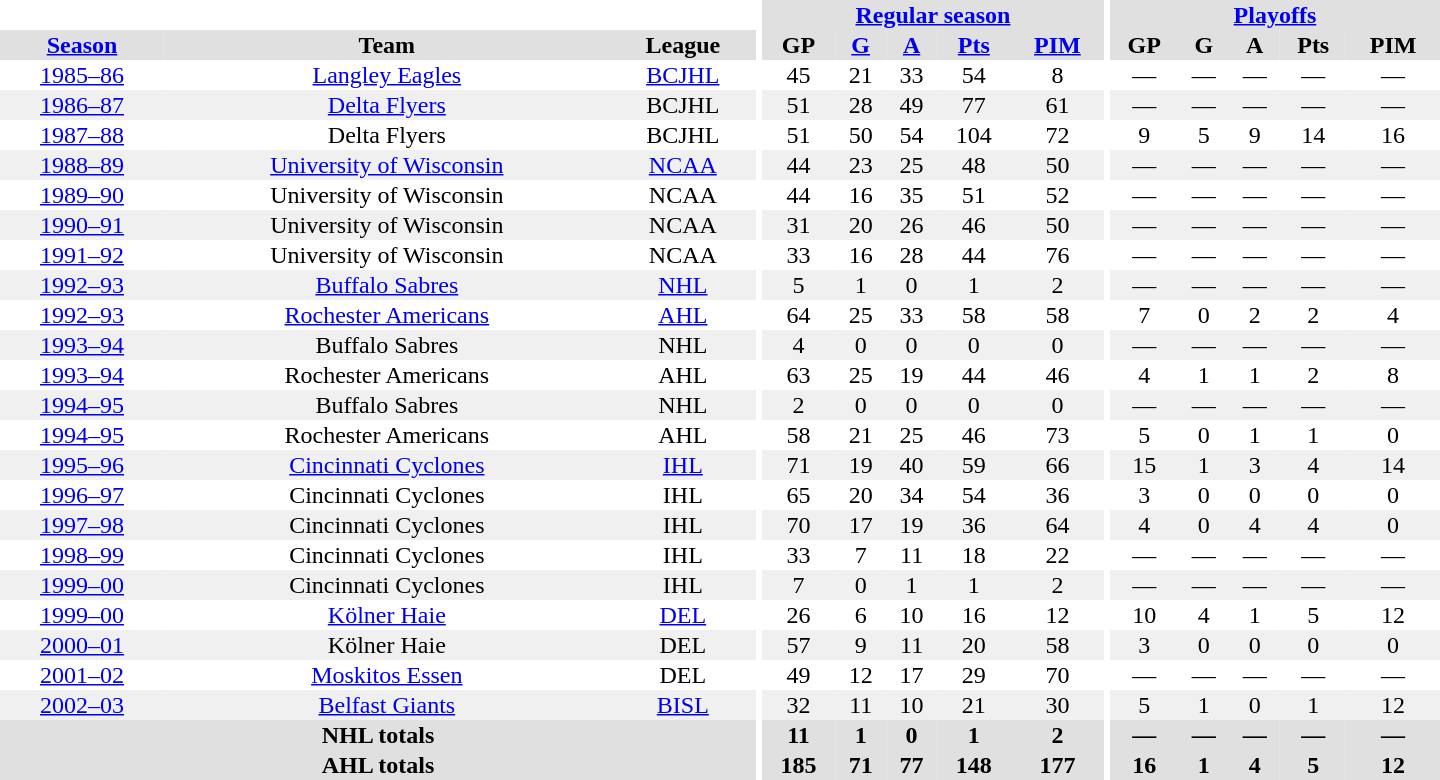<table border="0" cellpadding="1" cellspacing="0" style="text-align:center; width:60em">
<tr bgcolor="#e0e0e0">
<th colspan="3" bgcolor="#ffffff"></th>
<th rowspan="99" bgcolor="#ffffff"></th>
<th colspan="5"><a href='#'>Regular season</a></th>
<th rowspan="99" bgcolor="#ffffff"></th>
<th colspan="5"><a href='#'>Playoffs</a></th>
</tr>
<tr bgcolor="#e0e0e0">
<th><a href='#'>Season</a></th>
<th>Team</th>
<th>League</th>
<th>GP</th>
<th><a href='#'>G</a></th>
<th><a href='#'>A</a></th>
<th><a href='#'>Pts</a></th>
<th><a href='#'>PIM</a></th>
<th>GP</th>
<th>G</th>
<th>A</th>
<th>Pts</th>
<th>PIM</th>
</tr>
<tr>
<td><a href='#'>1985–86</a></td>
<td><a href='#'>Langley Eagles</a></td>
<td><a href='#'>BCJHL</a></td>
<td>45</td>
<td>21</td>
<td>33</td>
<td>54</td>
<td>8</td>
<td>—</td>
<td>—</td>
<td>—</td>
<td>—</td>
<td>—</td>
</tr>
<tr bgcolor="#f0f0f0">
<td><a href='#'>1986–87</a></td>
<td><a href='#'>Delta Flyers</a></td>
<td>BCJHL</td>
<td>51</td>
<td>28</td>
<td>49</td>
<td>77</td>
<td>61</td>
<td>—</td>
<td>—</td>
<td>—</td>
<td>—</td>
<td>—</td>
</tr>
<tr>
<td><a href='#'>1987–88</a></td>
<td>Delta Flyers</td>
<td>BCJHL</td>
<td>51</td>
<td>50</td>
<td>54</td>
<td>104</td>
<td>72</td>
<td>9</td>
<td>5</td>
<td>9</td>
<td>14</td>
<td>16</td>
</tr>
<tr bgcolor="#f0f0f0">
<td><a href='#'>1988–89</a></td>
<td><a href='#'>University of Wisconsin</a></td>
<td><a href='#'>NCAA</a></td>
<td>44</td>
<td>23</td>
<td>25</td>
<td>48</td>
<td>50</td>
<td>—</td>
<td>—</td>
<td>—</td>
<td>—</td>
<td>—</td>
</tr>
<tr>
<td><a href='#'>1989–90</a></td>
<td>University of Wisconsin</td>
<td>NCAA</td>
<td>44</td>
<td>16</td>
<td>35</td>
<td>51</td>
<td>52</td>
<td>—</td>
<td>—</td>
<td>—</td>
<td>—</td>
<td>—</td>
</tr>
<tr bgcolor="#f0f0f0">
<td><a href='#'>1990–91</a></td>
<td>University of Wisconsin</td>
<td>NCAA</td>
<td>31</td>
<td>20</td>
<td>26</td>
<td>46</td>
<td>50</td>
<td>—</td>
<td>—</td>
<td>—</td>
<td>—</td>
<td>—</td>
</tr>
<tr>
<td><a href='#'>1991–92</a></td>
<td>University of Wisconsin</td>
<td>NCAA</td>
<td>33</td>
<td>16</td>
<td>28</td>
<td>44</td>
<td>76</td>
<td>—</td>
<td>—</td>
<td>—</td>
<td>—</td>
<td>—</td>
</tr>
<tr bgcolor="#f0f0f0">
<td><a href='#'>1992–93</a></td>
<td><a href='#'>Buffalo Sabres</a></td>
<td><a href='#'>NHL</a></td>
<td>5</td>
<td>1</td>
<td>0</td>
<td>1</td>
<td>2</td>
<td>—</td>
<td>—</td>
<td>—</td>
<td>—</td>
<td>—</td>
</tr>
<tr>
<td><a href='#'>1992–93</a></td>
<td><a href='#'>Rochester Americans</a></td>
<td><a href='#'>AHL</a></td>
<td>64</td>
<td>25</td>
<td>33</td>
<td>58</td>
<td>58</td>
<td>7</td>
<td>0</td>
<td>2</td>
<td>2</td>
<td>4</td>
</tr>
<tr bgcolor="#f0f0f0">
<td><a href='#'>1993–94</a></td>
<td>Buffalo Sabres</td>
<td>NHL</td>
<td>4</td>
<td>0</td>
<td>0</td>
<td>0</td>
<td>0</td>
<td>—</td>
<td>—</td>
<td>—</td>
<td>—</td>
<td>—</td>
</tr>
<tr>
<td><a href='#'>1993–94</a></td>
<td>Rochester Americans</td>
<td>AHL</td>
<td>63</td>
<td>25</td>
<td>19</td>
<td>44</td>
<td>46</td>
<td>4</td>
<td>1</td>
<td>1</td>
<td>2</td>
<td>8</td>
</tr>
<tr bgcolor="#f0f0f0">
<td><a href='#'>1994–95</a></td>
<td>Buffalo Sabres</td>
<td>NHL</td>
<td>2</td>
<td>0</td>
<td>0</td>
<td>0</td>
<td>0</td>
<td>—</td>
<td>—</td>
<td>—</td>
<td>—</td>
<td>—</td>
</tr>
<tr>
<td><a href='#'>1994–95</a></td>
<td>Rochester Americans</td>
<td>AHL</td>
<td>58</td>
<td>21</td>
<td>25</td>
<td>46</td>
<td>73</td>
<td>5</td>
<td>0</td>
<td>1</td>
<td>1</td>
<td>0</td>
</tr>
<tr bgcolor="#f0f0f0">
<td><a href='#'>1995–96</a></td>
<td><a href='#'>Cincinnati Cyclones</a></td>
<td><a href='#'>IHL</a></td>
<td>71</td>
<td>19</td>
<td>40</td>
<td>59</td>
<td>66</td>
<td>15</td>
<td>1</td>
<td>3</td>
<td>4</td>
<td>14</td>
</tr>
<tr>
<td><a href='#'>1996–97</a></td>
<td>Cincinnati Cyclones</td>
<td>IHL</td>
<td>65</td>
<td>20</td>
<td>34</td>
<td>54</td>
<td>36</td>
<td>3</td>
<td>0</td>
<td>0</td>
<td>0</td>
<td>0</td>
</tr>
<tr bgcolor="#f0f0f0">
<td><a href='#'>1997–98</a></td>
<td>Cincinnati Cyclones</td>
<td>IHL</td>
<td>70</td>
<td>17</td>
<td>19</td>
<td>36</td>
<td>64</td>
<td>4</td>
<td>0</td>
<td>4</td>
<td>4</td>
<td>0</td>
</tr>
<tr>
<td><a href='#'>1998–99</a></td>
<td>Cincinnati Cyclones</td>
<td>IHL</td>
<td>33</td>
<td>7</td>
<td>11</td>
<td>18</td>
<td>22</td>
<td>—</td>
<td>—</td>
<td>—</td>
<td>—</td>
<td>—</td>
</tr>
<tr bgcolor="#f0f0f0">
<td><a href='#'>1999–00</a></td>
<td>Cincinnati Cyclones</td>
<td>IHL</td>
<td>7</td>
<td>0</td>
<td>1</td>
<td>1</td>
<td>2</td>
<td>—</td>
<td>—</td>
<td>—</td>
<td>—</td>
<td>—</td>
</tr>
<tr>
<td><a href='#'>1999–00</a></td>
<td><a href='#'>Kölner Haie</a></td>
<td><a href='#'>DEL</a></td>
<td>26</td>
<td>6</td>
<td>10</td>
<td>16</td>
<td>12</td>
<td>10</td>
<td>4</td>
<td>1</td>
<td>5</td>
<td>12</td>
</tr>
<tr bgcolor="#f0f0f0">
<td><a href='#'>2000–01</a></td>
<td>Kölner Haie</td>
<td>DEL</td>
<td>57</td>
<td>9</td>
<td>11</td>
<td>20</td>
<td>58</td>
<td>3</td>
<td>0</td>
<td>0</td>
<td>0</td>
<td>0</td>
</tr>
<tr>
<td><a href='#'>2001–02</a></td>
<td><a href='#'>Moskitos Essen</a></td>
<td>DEL</td>
<td>49</td>
<td>12</td>
<td>17</td>
<td>29</td>
<td>70</td>
<td>—</td>
<td>—</td>
<td>—</td>
<td>—</td>
<td>—</td>
</tr>
<tr bgcolor="#f0f0f0">
<td><a href='#'>2002–03</a></td>
<td><a href='#'>Belfast Giants</a></td>
<td><a href='#'>BISL</a></td>
<td>32</td>
<td>11</td>
<td>10</td>
<td>21</td>
<td>30</td>
<td>5</td>
<td>1</td>
<td>0</td>
<td>1</td>
<td>12</td>
</tr>
<tr>
</tr>
<tr ALIGN="center" bgcolor="#e0e0e0">
<th colspan="3">NHL totals</th>
<th ALIGN="center">11</th>
<th ALIGN="center">1</th>
<th ALIGN="center">0</th>
<th ALIGN="center">1</th>
<th ALIGN="center">2</th>
<th ALIGN="center">—</th>
<th ALIGN="center">—</th>
<th ALIGN="center">—</th>
<th ALIGN="center">—</th>
<th ALIGN="center">—</th>
</tr>
<tr>
</tr>
<tr ALIGN="center" bgcolor="#e0e0e0">
<th colspan="3">AHL totals</th>
<th ALIGN="center">185</th>
<th ALIGN="center">71</th>
<th ALIGN="center">77</th>
<th ALIGN="center">148</th>
<th ALIGN="center">177</th>
<th ALIGN="center">16</th>
<th ALIGN="center">1</th>
<th ALIGN="center">4</th>
<th ALIGN="center">5</th>
<th ALIGN="center">12</th>
</tr>
</table>
